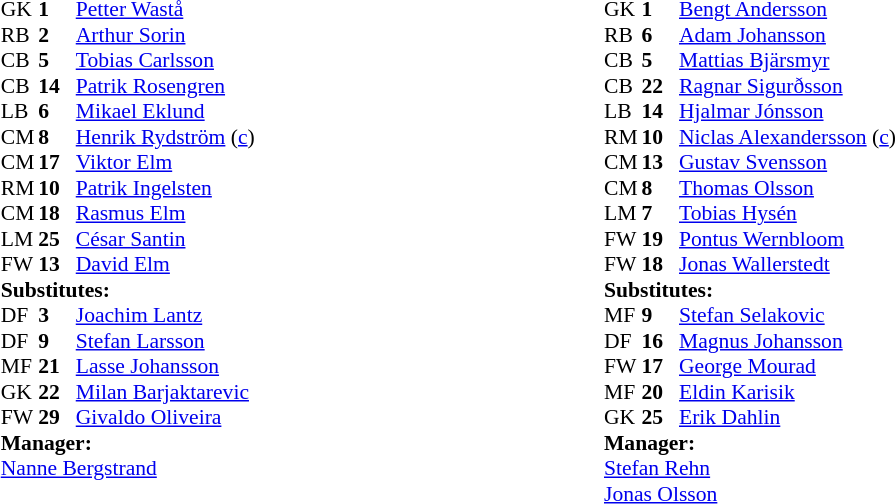<table width="100%">
<tr>
<td valign="top" width="50%"><br><table style="font-size: 90%" cellspacing="0" cellpadding="0" align=center>
<tr>
<th width="25"></th>
<th width="25"></th>
</tr>
<tr>
<td>GK</td>
<td><strong>1</strong></td>
<td> <a href='#'>Petter Wastå</a></td>
</tr>
<tr>
<td>RB</td>
<td><strong>2</strong></td>
<td> <a href='#'>Arthur Sorin</a></td>
</tr>
<tr>
<td>CB</td>
<td><strong>5</strong></td>
<td> <a href='#'>Tobias Carlsson</a></td>
</tr>
<tr>
<td>CB</td>
<td><strong>14</strong></td>
<td> <a href='#'>Patrik Rosengren</a></td>
</tr>
<tr>
<td>LB</td>
<td><strong>6</strong></td>
<td> <a href='#'>Mikael Eklund</a></td>
</tr>
<tr>
<td>CM</td>
<td><strong>8</strong></td>
<td> <a href='#'>Henrik Rydström</a> (<a href='#'>c</a>)</td>
</tr>
<tr>
<td>CM</td>
<td><strong>17</strong></td>
<td> <a href='#'>Viktor Elm</a></td>
</tr>
<tr>
<td>RM</td>
<td><strong>10</strong></td>
<td> <a href='#'>Patrik Ingelsten</a></td>
</tr>
<tr>
<td>CM</td>
<td><strong>18</strong></td>
<td> <a href='#'>Rasmus Elm</a></td>
</tr>
<tr>
<td>LM</td>
<td><strong>25</strong></td>
<td> <a href='#'>César Santin</a></td>
</tr>
<tr>
<td>FW</td>
<td><strong>13</strong></td>
<td> <a href='#'>David Elm</a></td>
</tr>
<tr>
<td colspan=4><strong>Substitutes:</strong></td>
</tr>
<tr>
<td>DF</td>
<td><strong>3</strong></td>
<td> <a href='#'>Joachim Lantz</a></td>
</tr>
<tr>
<td>DF</td>
<td><strong>9</strong></td>
<td> <a href='#'>Stefan Larsson</a></td>
</tr>
<tr>
<td>MF</td>
<td><strong>21</strong></td>
<td> <a href='#'>Lasse Johansson</a></td>
</tr>
<tr>
<td>GK</td>
<td><strong>22</strong></td>
<td> <a href='#'>Milan Barjaktarevic</a></td>
</tr>
<tr>
<td>FW</td>
<td><strong>29</strong></td>
<td> <a href='#'>Givaldo Oliveira</a></td>
</tr>
<tr>
<td colspan=4><strong>Manager:</strong></td>
</tr>
<tr>
<td colspan="4"> <a href='#'>Nanne Bergstrand</a></td>
</tr>
</table>
</td>
<td valign="top" width="50%"><br><table style="font-size: 90%" cellspacing="0" cellpadding="0">
<tr>
<th width="25"></th>
<th width="25"></th>
</tr>
<tr>
<td>GK</td>
<td><strong>1</strong></td>
<td> <a href='#'>Bengt Andersson</a></td>
</tr>
<tr>
<td>RB</td>
<td><strong>6</strong></td>
<td> <a href='#'>Adam Johansson</a></td>
<td></td>
<td></td>
</tr>
<tr>
<td>CB</td>
<td><strong>5</strong></td>
<td> <a href='#'>Mattias Bjärsmyr</a></td>
<td></td>
</tr>
<tr>
<td>CB</td>
<td><strong>22</strong></td>
<td> <a href='#'>Ragnar Sigurðsson</a></td>
</tr>
<tr>
<td>LB</td>
<td><strong>14</strong></td>
<td> <a href='#'>Hjalmar Jónsson</a></td>
</tr>
<tr>
<td>RM</td>
<td><strong>10</strong></td>
<td> <a href='#'>Niclas Alexandersson</a> (<a href='#'>c</a>)</td>
<td></td>
<td></td>
</tr>
<tr>
<td>CM</td>
<td><strong>13</strong></td>
<td> <a href='#'>Gustav Svensson</a></td>
</tr>
<tr>
<td>CM</td>
<td><strong>8</strong></td>
<td> <a href='#'>Thomas Olsson</a></td>
<td></td>
</tr>
<tr>
<td>LM</td>
<td><strong>7</strong></td>
<td> <a href='#'>Tobias Hysén</a></td>
<td></td>
<td></td>
</tr>
<tr>
<td>FW</td>
<td><strong>19</strong></td>
<td> <a href='#'>Pontus Wernbloom</a></td>
</tr>
<tr>
<td>FW</td>
<td><strong>18</strong></td>
<td> <a href='#'>Jonas Wallerstedt</a></td>
<td></td>
</tr>
<tr>
<td colspan=4><strong>Substitutes:</strong></td>
</tr>
<tr>
<td>MF</td>
<td><strong>9</strong></td>
<td> <a href='#'>Stefan Selakovic</a></td>
<td></td>
<td></td>
</tr>
<tr>
<td>DF</td>
<td><strong>16</strong></td>
<td> <a href='#'>Magnus Johansson</a></td>
</tr>
<tr>
<td>FW</td>
<td><strong>17</strong></td>
<td> <a href='#'>George Mourad</a></td>
<td></td>
<td></td>
</tr>
<tr>
<td>MF</td>
<td><strong>20</strong></td>
<td> <a href='#'>Eldin Karisik</a></td>
<td></td>
<td></td>
</tr>
<tr>
<td>GK</td>
<td><strong>25</strong></td>
<td> <a href='#'>Erik Dahlin</a></td>
</tr>
<tr>
<td colspan=4><strong>Manager:</strong></td>
</tr>
<tr>
<td colspan="4"> <a href='#'>Stefan Rehn</a><br> <a href='#'>Jonas Olsson</a></td>
</tr>
</table>
</td>
</tr>
</table>
